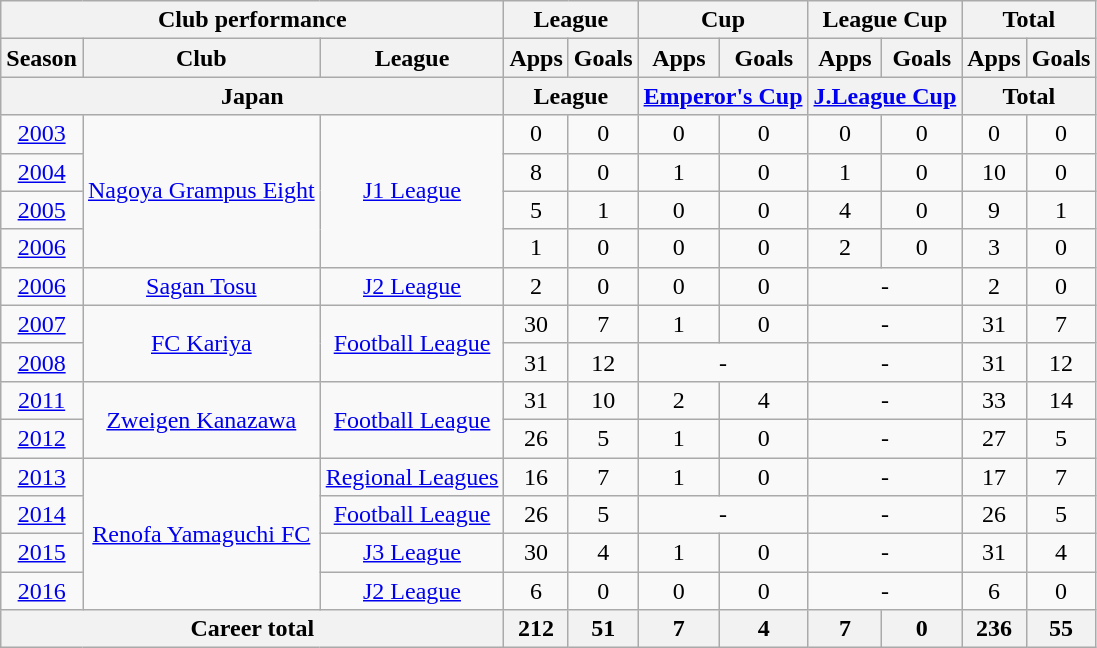<table class="wikitable" style="text-align:center">
<tr>
<th colspan=3>Club performance</th>
<th colspan=2>League</th>
<th colspan=2>Cup</th>
<th colspan=2>League Cup</th>
<th colspan=2>Total</th>
</tr>
<tr>
<th>Season</th>
<th>Club</th>
<th>League</th>
<th>Apps</th>
<th>Goals</th>
<th>Apps</th>
<th>Goals</th>
<th>Apps</th>
<th>Goals</th>
<th>Apps</th>
<th>Goals</th>
</tr>
<tr>
<th colspan=3>Japan</th>
<th colspan=2>League</th>
<th colspan=2><a href='#'>Emperor's Cup</a></th>
<th colspan=2><a href='#'>J.League Cup</a></th>
<th colspan=2>Total</th>
</tr>
<tr>
<td><a href='#'>2003</a></td>
<td rowspan="4"><a href='#'>Nagoya Grampus Eight</a></td>
<td rowspan="4"><a href='#'>J1 League</a></td>
<td>0</td>
<td>0</td>
<td>0</td>
<td>0</td>
<td>0</td>
<td>0</td>
<td>0</td>
<td>0</td>
</tr>
<tr>
<td><a href='#'>2004</a></td>
<td>8</td>
<td>0</td>
<td>1</td>
<td>0</td>
<td>1</td>
<td>0</td>
<td>10</td>
<td>0</td>
</tr>
<tr>
<td><a href='#'>2005</a></td>
<td>5</td>
<td>1</td>
<td>0</td>
<td>0</td>
<td>4</td>
<td>0</td>
<td>9</td>
<td>1</td>
</tr>
<tr>
<td><a href='#'>2006</a></td>
<td>1</td>
<td>0</td>
<td>0</td>
<td>0</td>
<td>2</td>
<td>0</td>
<td>3</td>
<td>0</td>
</tr>
<tr>
<td><a href='#'>2006</a></td>
<td><a href='#'>Sagan Tosu</a></td>
<td><a href='#'>J2 League</a></td>
<td>2</td>
<td>0</td>
<td>0</td>
<td>0</td>
<td colspan="2">-</td>
<td>2</td>
<td>0</td>
</tr>
<tr>
<td><a href='#'>2007</a></td>
<td rowspan="2"><a href='#'>FC Kariya</a></td>
<td rowspan="2"><a href='#'>Football League</a></td>
<td>30</td>
<td>7</td>
<td>1</td>
<td>0</td>
<td colspan="2">-</td>
<td>31</td>
<td>7</td>
</tr>
<tr>
<td><a href='#'>2008</a></td>
<td>31</td>
<td>12</td>
<td colspan="2">-</td>
<td colspan="2">-</td>
<td>31</td>
<td>12</td>
</tr>
<tr>
<td><a href='#'>2011</a></td>
<td rowspan="2"><a href='#'>Zweigen Kanazawa</a></td>
<td rowspan="2"><a href='#'>Football League</a></td>
<td>31</td>
<td>10</td>
<td>2</td>
<td>4</td>
<td colspan="2">-</td>
<td>33</td>
<td>14</td>
</tr>
<tr>
<td><a href='#'>2012</a></td>
<td>26</td>
<td>5</td>
<td>1</td>
<td>0</td>
<td colspan="2">-</td>
<td>27</td>
<td>5</td>
</tr>
<tr>
<td><a href='#'>2013</a></td>
<td rowspan="4"><a href='#'>Renofa Yamaguchi FC</a></td>
<td><a href='#'>Regional Leagues</a></td>
<td>16</td>
<td>7</td>
<td>1</td>
<td>0</td>
<td colspan="2">-</td>
<td>17</td>
<td>7</td>
</tr>
<tr>
<td><a href='#'>2014</a></td>
<td><a href='#'>Football League</a></td>
<td>26</td>
<td>5</td>
<td colspan="2">-</td>
<td colspan="2">-</td>
<td>26</td>
<td>5</td>
</tr>
<tr>
<td><a href='#'>2015</a></td>
<td><a href='#'>J3 League</a></td>
<td>30</td>
<td>4</td>
<td>1</td>
<td>0</td>
<td colspan="2">-</td>
<td>31</td>
<td>4</td>
</tr>
<tr>
<td><a href='#'>2016</a></td>
<td><a href='#'>J2 League</a></td>
<td>6</td>
<td>0</td>
<td>0</td>
<td>0</td>
<td colspan="2">-</td>
<td>6</td>
<td>0</td>
</tr>
<tr>
<th colspan=3>Career total</th>
<th>212</th>
<th>51</th>
<th>7</th>
<th>4</th>
<th>7</th>
<th>0</th>
<th>236</th>
<th>55</th>
</tr>
</table>
